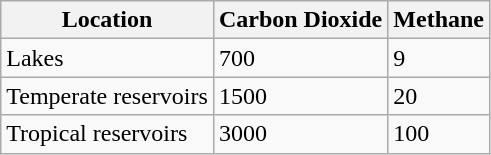<table class="wikitable">
<tr>
<th>Location</th>
<th>Carbon Dioxide</th>
<th>Methane</th>
</tr>
<tr>
<td>Lakes</td>
<td>700</td>
<td>9</td>
</tr>
<tr>
<td>Temperate reservoirs</td>
<td>1500</td>
<td>20</td>
</tr>
<tr>
<td>Tropical reservoirs</td>
<td>3000</td>
<td>100</td>
</tr>
</table>
